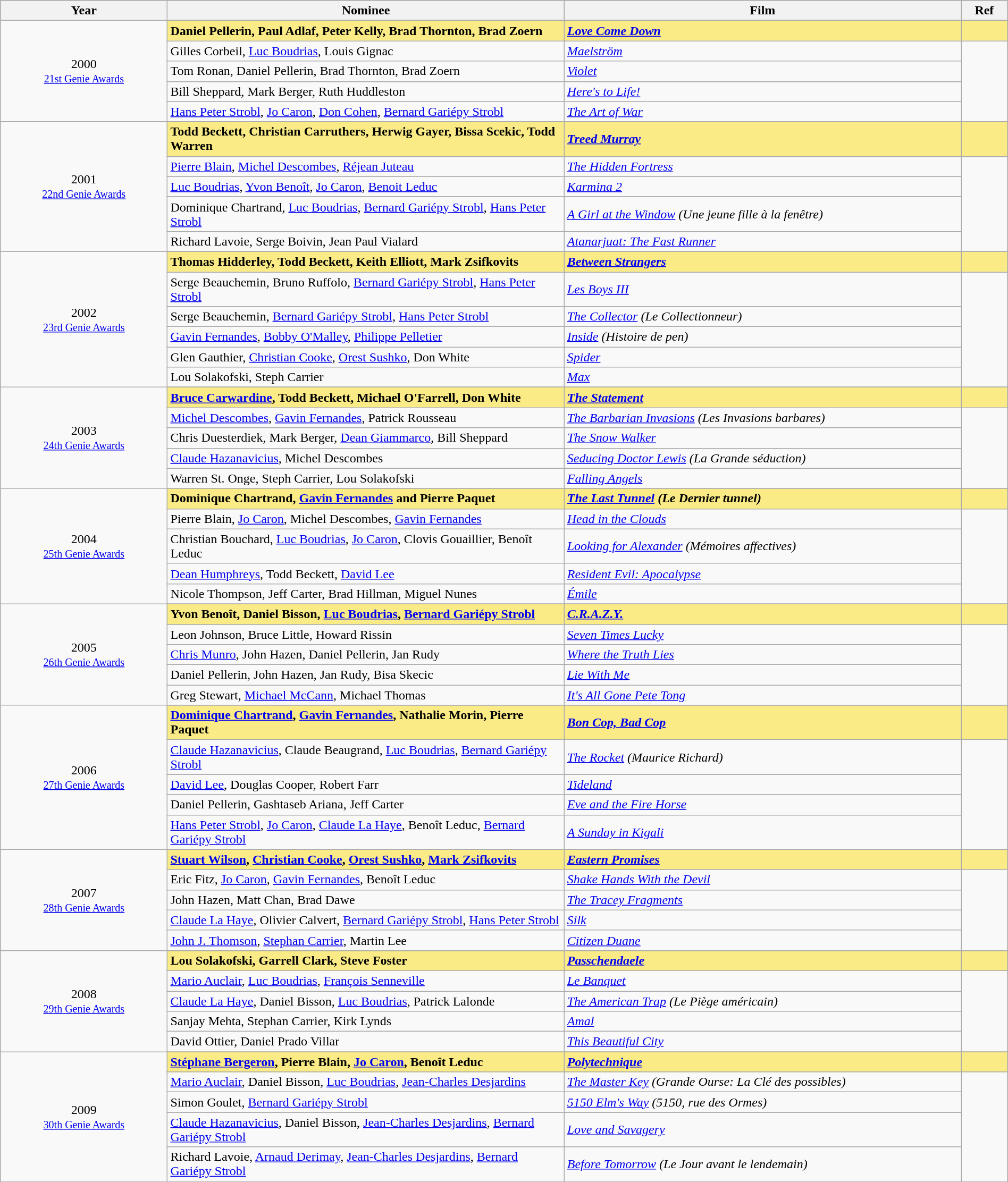<table class="wikitable" style="width:100%;">
<tr style="background:#bebebe;">
<th style="width:8%;">Year</th>
<th style="width:19%;">Nominee</th>
<th style="width:19%;">Film</th>
<th style="width:2%;">Ref</th>
</tr>
<tr>
<td rowspan="6" align="center">2000 <br> <small><a href='#'>21st Genie Awards</a></small></td>
</tr>
<tr style="background:#FAEB86;">
<td><strong>Daniel Pellerin, Paul Adlaf, Peter Kelly, Brad Thornton, Brad Zoern</strong></td>
<td><strong><em><a href='#'>Love Come Down</a></em></strong></td>
<td></td>
</tr>
<tr>
<td>Gilles Corbeil, <a href='#'>Luc Boudrias</a>, Louis Gignac</td>
<td><em><a href='#'>Maelström</a></em></td>
<td rowspan=4></td>
</tr>
<tr>
<td>Tom Ronan, Daniel Pellerin, Brad Thornton, Brad Zoern</td>
<td><em><a href='#'>Violet</a></em></td>
</tr>
<tr>
<td>Bill Sheppard, Mark Berger, Ruth Huddleston</td>
<td><em><a href='#'>Here's to Life!</a></em></td>
</tr>
<tr>
<td><a href='#'>Hans Peter Strobl</a>, <a href='#'>Jo Caron</a>, <a href='#'>Don Cohen</a>, <a href='#'>Bernard Gariépy Strobl</a></td>
<td><em><a href='#'>The Art of War</a></em></td>
</tr>
<tr>
<td rowspan="6" align="center">2001 <br> <small><a href='#'>22nd Genie Awards</a></small></td>
</tr>
<tr style="background:#FAEB86;">
<td><strong>Todd Beckett, Christian Carruthers, Herwig Gayer, Bissa Scekic, Todd Warren</strong></td>
<td><strong><em><a href='#'>Treed Murray</a></em></strong></td>
<td></td>
</tr>
<tr>
<td><a href='#'>Pierre Blain</a>, <a href='#'>Michel Descombes</a>, <a href='#'>Réjean Juteau</a></td>
<td><em><a href='#'>The Hidden Fortress</a></em></td>
<td rowspan=4></td>
</tr>
<tr>
<td><a href='#'>Luc Boudrias</a>, <a href='#'>Yvon Benoît</a>, <a href='#'>Jo Caron</a>, <a href='#'>Benoit Leduc</a></td>
<td><em><a href='#'>Karmina 2</a></em></td>
</tr>
<tr>
<td>Dominique Chartrand, <a href='#'>Luc Boudrias</a>, <a href='#'>Bernard Gariépy Strobl</a>, <a href='#'>Hans Peter Strobl</a></td>
<td><em><a href='#'>A Girl at the Window</a> (Une jeune fille à la fenêtre)</em></td>
</tr>
<tr>
<td>Richard Lavoie, Serge Boivin, Jean Paul Vialard</td>
<td><em><a href='#'>Atanarjuat: The Fast Runner</a></em></td>
</tr>
<tr>
<td rowspan="7" align="center">2002 <br> <small><a href='#'>23rd Genie Awards</a></small></td>
</tr>
<tr style="background:#FAEB86;">
<td><strong>Thomas Hidderley, Todd Beckett, Keith Elliott, Mark Zsifkovits</strong></td>
<td><strong><em><a href='#'>Between Strangers</a></em></strong></td>
<td></td>
</tr>
<tr>
<td>Serge Beauchemin, Bruno Ruffolo, <a href='#'>Bernard Gariépy Strobl</a>, <a href='#'>Hans Peter Strobl</a></td>
<td><em><a href='#'>Les Boys III</a></em></td>
<td rowspan=5></td>
</tr>
<tr>
<td>Serge Beauchemin, <a href='#'>Bernard Gariépy Strobl</a>, <a href='#'>Hans Peter Strobl</a></td>
<td><em><a href='#'>The Collector</a> (Le Collectionneur)</em></td>
</tr>
<tr>
<td><a href='#'>Gavin Fernandes</a>, <a href='#'>Bobby O'Malley</a>, <a href='#'>Philippe Pelletier</a></td>
<td><em><a href='#'>Inside</a> (Histoire de pen)</em></td>
</tr>
<tr>
<td>Glen Gauthier, <a href='#'>Christian Cooke</a>, <a href='#'>Orest Sushko</a>, Don White</td>
<td><em><a href='#'>Spider</a></em></td>
</tr>
<tr>
<td>Lou Solakofski, Steph Carrier</td>
<td><em><a href='#'>Max</a></em></td>
</tr>
<tr>
<td rowspan="6" align="center">2003 <br> <small><a href='#'>24th Genie Awards</a></small></td>
</tr>
<tr style="background:#FAEB86;">
<td><strong><a href='#'>Bruce Carwardine</a>, Todd Beckett, Michael O'Farrell, Don White</strong></td>
<td><strong><em><a href='#'>The Statement</a></em></strong></td>
<td></td>
</tr>
<tr>
<td><a href='#'>Michel Descombes</a>, <a href='#'>Gavin Fernandes</a>, Patrick Rousseau</td>
<td><em><a href='#'>The Barbarian Invasions</a> (Les Invasions barbares)</em></td>
<td rowspan=4></td>
</tr>
<tr>
<td>Chris Duesterdiek, Mark Berger, <a href='#'>Dean Giammarco</a>, Bill Sheppard</td>
<td><em><a href='#'>The Snow Walker</a></em></td>
</tr>
<tr>
<td><a href='#'>Claude Hazanavicius</a>, Michel Descombes</td>
<td><em><a href='#'>Seducing Doctor Lewis</a> (La Grande séduction)</em></td>
</tr>
<tr>
<td>Warren St. Onge, Steph Carrier, Lou Solakofski</td>
<td><em><a href='#'>Falling Angels</a></em></td>
</tr>
<tr>
<td rowspan="6" align="center">2004 <br> <small><a href='#'>25th Genie Awards</a></small></td>
</tr>
<tr style="background:#FAEB86;">
<td><strong>Dominique Chartrand, <a href='#'>Gavin Fernandes</a> and Pierre Paquet</strong></td>
<td><strong><em><a href='#'>The Last Tunnel</a> (Le Dernier tunnel)</em></strong></td>
<td></td>
</tr>
<tr>
<td>Pierre Blain, <a href='#'>Jo Caron</a>, Michel Descombes, <a href='#'>Gavin Fernandes</a></td>
<td><em><a href='#'>Head in the Clouds</a></em></td>
<td rowspan=4></td>
</tr>
<tr>
<td>Christian Bouchard, <a href='#'>Luc Boudrias</a>, <a href='#'>Jo Caron</a>, Clovis Gouaillier, Benoît Leduc</td>
<td><em><a href='#'>Looking for Alexander</a> (Mémoires affectives)</em></td>
</tr>
<tr>
<td><a href='#'>Dean Humphreys</a>, Todd Beckett, <a href='#'>David Lee</a></td>
<td><em><a href='#'>Resident Evil: Apocalypse</a></em></td>
</tr>
<tr>
<td>Nicole Thompson, Jeff Carter, Brad Hillman, Miguel Nunes</td>
<td><em><a href='#'>Émile</a></em></td>
</tr>
<tr>
<td rowspan="6" align="center">2005 <br> <small><a href='#'>26th Genie Awards</a></small></td>
</tr>
<tr style="background:#FAEB86;">
<td><strong>Yvon Benoît, Daniel Bisson, <a href='#'>Luc Boudrias</a>, <a href='#'>Bernard Gariépy Strobl</a></strong></td>
<td><strong><em><a href='#'>C.R.A.Z.Y.</a></em></strong></td>
<td></td>
</tr>
<tr>
<td>Leon Johnson, Bruce Little, Howard Rissin</td>
<td><em><a href='#'>Seven Times Lucky</a></em></td>
<td rowspan=4></td>
</tr>
<tr>
<td><a href='#'>Chris Munro</a>, John Hazen, Daniel Pellerin, Jan Rudy</td>
<td><em><a href='#'>Where the Truth Lies</a></em></td>
</tr>
<tr>
<td>Daniel Pellerin, John Hazen, Jan Rudy, Bisa Skecic</td>
<td><em><a href='#'>Lie With Me</a></em></td>
</tr>
<tr>
<td>Greg Stewart, <a href='#'>Michael McCann</a>, Michael Thomas</td>
<td><em><a href='#'>It's All Gone Pete Tong</a></em></td>
</tr>
<tr>
<td rowspan="6" align="center">2006 <br> <small><a href='#'>27th Genie Awards</a></small></td>
</tr>
<tr style="background:#FAEB86;">
<td><strong><a href='#'>Dominique Chartrand</a>, <a href='#'>Gavin Fernandes</a>, Nathalie Morin, Pierre Paquet</strong></td>
<td><strong><em><a href='#'>Bon Cop, Bad Cop</a></em></strong></td>
<td></td>
</tr>
<tr>
<td><a href='#'>Claude Hazanavicius</a>, Claude Beaugrand, <a href='#'>Luc Boudrias</a>, <a href='#'>Bernard Gariépy Strobl</a></td>
<td><em><a href='#'>The Rocket</a> (Maurice Richard)</em></td>
<td rowspan=4></td>
</tr>
<tr>
<td><a href='#'>David Lee</a>, Douglas Cooper, Robert Farr</td>
<td><em><a href='#'>Tideland</a></em></td>
</tr>
<tr>
<td>Daniel Pellerin, Gashtaseb Ariana, Jeff Carter</td>
<td><em><a href='#'>Eve and the Fire Horse</a></em></td>
</tr>
<tr>
<td><a href='#'>Hans Peter Strobl</a>, <a href='#'>Jo Caron</a>, <a href='#'>Claude La Haye</a>, Benoît Leduc, <a href='#'>Bernard Gariépy Strobl</a></td>
<td><em><a href='#'>A Sunday in Kigali</a></em></td>
</tr>
<tr>
<td rowspan="6" align="center">2007 <br> <small><a href='#'>28th Genie Awards</a></small></td>
</tr>
<tr style="background:#FAEB86;">
<td><strong><a href='#'>Stuart Wilson</a>, <a href='#'>Christian Cooke</a>, <a href='#'>Orest Sushko</a>, <a href='#'>Mark Zsifkovits</a></strong></td>
<td><strong><em><a href='#'>Eastern Promises</a></em></strong></td>
<td></td>
</tr>
<tr>
<td>Eric Fitz, <a href='#'>Jo Caron</a>, <a href='#'>Gavin Fernandes</a>, Benoît Leduc</td>
<td><em><a href='#'>Shake Hands With the Devil</a></em></td>
<td rowspan=4></td>
</tr>
<tr>
<td>John Hazen, Matt Chan, Brad Dawe</td>
<td><em><a href='#'>The Tracey Fragments</a></em></td>
</tr>
<tr>
<td><a href='#'>Claude La Haye</a>, Olivier Calvert, <a href='#'>Bernard Gariépy Strobl</a>, <a href='#'>Hans Peter Strobl</a></td>
<td><em><a href='#'>Silk</a></em></td>
</tr>
<tr>
<td><a href='#'>John J. Thomson</a>, <a href='#'>Stephan Carrier</a>, Martin Lee</td>
<td><em><a href='#'>Citizen Duane</a></em></td>
</tr>
<tr>
<td rowspan="6" align="center">2008 <br> <small><a href='#'>29th Genie Awards</a></small></td>
</tr>
<tr style="background:#FAEB86;">
<td><strong>Lou Solakofski, Garrell Clark, Steve Foster</strong></td>
<td><strong><em><a href='#'>Passchendaele</a></em></strong></td>
<td></td>
</tr>
<tr>
<td><a href='#'>Mario Auclair</a>, <a href='#'>Luc Boudrias</a>, <a href='#'>François Senneville</a></td>
<td><em><a href='#'>Le Banquet</a></em></td>
<td rowspan=4></td>
</tr>
<tr>
<td><a href='#'>Claude La Haye</a>, Daniel Bisson, <a href='#'>Luc Boudrias</a>, Patrick Lalonde</td>
<td><em><a href='#'>The American Trap</a> (Le Piège américain)</em></td>
</tr>
<tr>
<td>Sanjay Mehta, Stephan Carrier, Kirk Lynds</td>
<td><em><a href='#'>Amal</a></em></td>
</tr>
<tr>
<td>David Ottier, Daniel Prado Villar</td>
<td><em><a href='#'>This Beautiful City</a></em></td>
</tr>
<tr>
<td rowspan="6" align="center">2009 <br> <small><a href='#'>30th Genie Awards</a></small></td>
</tr>
<tr style="background:#FAEB86;">
<td><strong><a href='#'>Stéphane Bergeron</a>, Pierre Blain, <a href='#'>Jo Caron</a>, Benoît Leduc</strong></td>
<td><strong><em><a href='#'>Polytechnique</a></em></strong></td>
<td></td>
</tr>
<tr>
<td><a href='#'>Mario Auclair</a>, Daniel Bisson, <a href='#'>Luc Boudrias</a>, <a href='#'>Jean-Charles Desjardins</a></td>
<td><em><a href='#'>The Master Key</a> (Grande Ourse: La Clé des possibles)</em></td>
<td rowspan=4></td>
</tr>
<tr>
<td>Simon Goulet, <a href='#'>Bernard Gariépy Strobl</a></td>
<td><em><a href='#'>5150 Elm's Way</a> (5150, rue des Ormes)</em></td>
</tr>
<tr>
<td><a href='#'>Claude Hazanavicius</a>, Daniel Bisson, <a href='#'>Jean-Charles Desjardins</a>, <a href='#'>Bernard Gariépy Strobl</a></td>
<td><em><a href='#'>Love and Savagery</a></em></td>
</tr>
<tr>
<td>Richard Lavoie, <a href='#'>Arnaud Derimay</a>, <a href='#'>Jean-Charles Desjardins</a>, <a href='#'>Bernard Gariépy Strobl</a></td>
<td><em><a href='#'>Before Tomorrow</a> (Le Jour avant le lendemain)</em></td>
</tr>
</table>
